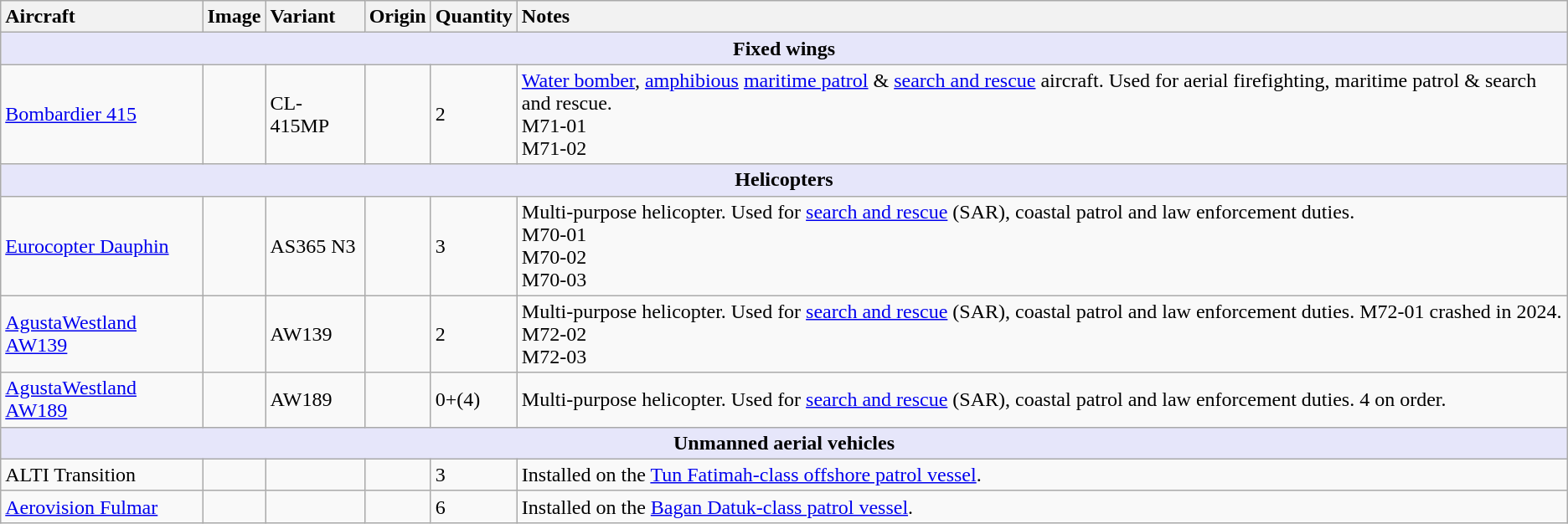<table class="wikitable">
<tr>
<th style="text-align: left;">Aircraft</th>
<th style="text-align: left;">Image</th>
<th style="text-align: left;">Variant</th>
<th style="text-align: left;">Origin</th>
<th style="text-align: left;">Quantity</th>
<th style="text-align: left;">Notes</th>
</tr>
<tr>
<th style="align: center; background: lavender;" colspan="7">Fixed wings</th>
</tr>
<tr>
<td><a href='#'>Bombardier 415</a></td>
<td></td>
<td>CL-415MP</td>
<td></td>
<td>2</td>
<td><a href='#'>Water bomber</a>, <a href='#'>amphibious</a> <a href='#'>maritime patrol</a> & <a href='#'>search and rescue</a> aircraft. Used for aerial firefighting, maritime patrol & search and rescue.<br>M71-01<br>M71-02</td>
</tr>
<tr>
<th style="align: center; background: lavender;" colspan="7">Helicopters</th>
</tr>
<tr>
<td><a href='#'>Eurocopter Dauphin</a></td>
<td></td>
<td>AS365 N3</td>
<td></td>
<td>3</td>
<td>Multi-purpose helicopter. Used for <a href='#'>search and rescue</a> (SAR), coastal patrol and law enforcement duties.<br>M70-01<br>M70-02<br>M70-03</td>
</tr>
<tr>
<td><a href='#'>AgustaWestland AW139</a></td>
<td></td>
<td>AW139</td>
<td></td>
<td>2</td>
<td>Multi-purpose helicopter. Used for <a href='#'>search and rescue</a> (SAR), coastal patrol and law enforcement duties. M72-01 crashed in 2024.<br>M72-02<br>M72-03</td>
</tr>
<tr>
<td><a href='#'>AgustaWestland AW189</a></td>
<td></td>
<td>AW189</td>
<td></td>
<td>0+(4)</td>
<td>Multi-purpose helicopter. Used for <a href='#'>search and rescue</a> (SAR), coastal patrol and law enforcement duties. 4 on order.</td>
</tr>
<tr>
<th style="align: center; background: lavender;" colspan="7">Unmanned aerial vehicles</th>
</tr>
<tr>
<td>ALTI Transition</td>
<td></td>
<td></td>
<td></td>
<td>3</td>
<td>Installed on the <a href='#'>Tun Fatimah-class offshore patrol vessel</a>.</td>
</tr>
<tr>
<td><a href='#'>Aerovision Fulmar</a></td>
<td></td>
<td></td>
<td></td>
<td>6</td>
<td>Installed on the <a href='#'>Bagan Datuk-class patrol vessel</a>.</td>
</tr>
</table>
